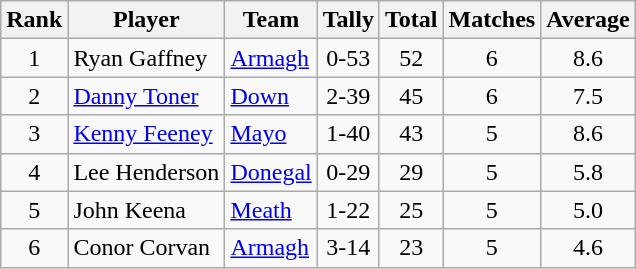<table class="wikitable">
<tr>
<th>Rank</th>
<th>Player</th>
<th>Team</th>
<th>Tally</th>
<th>Total</th>
<th>Matches</th>
<th>Average</th>
</tr>
<tr>
<td rowspan=1 align=center>1</td>
<td>Ryan Gaffney</td>
<td><a href='#'>Armagh</a></td>
<td align=center>0-53</td>
<td align=center>52</td>
<td align=center>6</td>
<td align=center>8.6</td>
</tr>
<tr>
<td rowspan=1 align=center>2</td>
<td><a href='#'>Danny Toner</a></td>
<td><a href='#'>Down</a></td>
<td align=center>2-39</td>
<td align=center>45</td>
<td align=center>6</td>
<td align=center>7.5</td>
</tr>
<tr>
<td rowspan=1 align=center>3</td>
<td><a href='#'>Kenny Feeney</a></td>
<td><a href='#'>Mayo</a></td>
<td align=center>1-40</td>
<td align=center>43</td>
<td align=center>5</td>
<td align=center>8.6</td>
</tr>
<tr>
<td rowspan=1 align=center>4</td>
<td>Lee Henderson</td>
<td><a href='#'>Donegal</a></td>
<td align=center>0-29</td>
<td align=center>29</td>
<td align=center>5</td>
<td align=center>5.8</td>
</tr>
<tr>
<td rowspan=1 align=center>5</td>
<td>John Keena</td>
<td><a href='#'>Meath</a></td>
<td align=center>1-22</td>
<td align=center>25</td>
<td align=center>5</td>
<td align=center>5.0</td>
</tr>
<tr>
<td rowspan=1 align=center>6</td>
<td>Conor Corvan</td>
<td><a href='#'>Armagh</a></td>
<td align=center>3-14</td>
<td align=center>23</td>
<td align=center>5</td>
<td align=center>4.6</td>
</tr>
</table>
